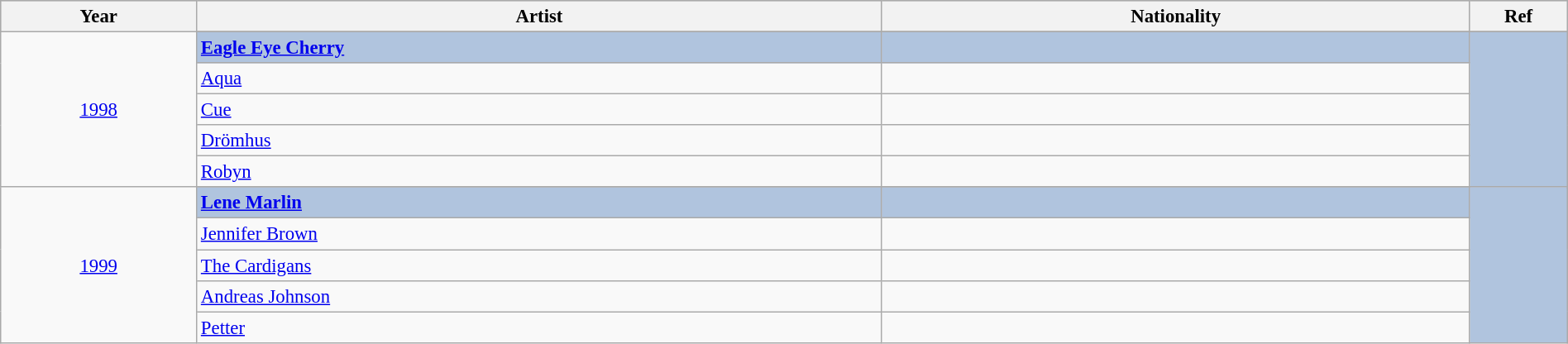<table class="wikitable sortable plainrowheaders" style="font-size:95%; width:100%;">
<tr style="background:#bebebe;">
<th style="width:10%;">Year</th>
<th style="width:35%;">Artist</th>
<th style="width:30%;">Nationality</th>
<th style="width:5%;">Ref</th>
</tr>
<tr>
<td rowspan="6" align="center"><a href='#'>1998</a></td>
</tr>
<tr style="background:#B0C4DE">
<td><strong><a href='#'>Eagle Eye Cherry</a></strong></td>
<td><strong></strong></td>
<td rowspan="6" align="center"></td>
</tr>
<tr>
<td><a href='#'>Aqua</a></td>
<td></td>
</tr>
<tr>
<td><a href='#'>Cue</a></td>
<td></td>
</tr>
<tr>
<td><a href='#'>Drömhus</a></td>
<td></td>
</tr>
<tr>
<td><a href='#'>Robyn</a></td>
<td></td>
</tr>
<tr>
<td rowspan="6" align="center"><a href='#'>1999</a></td>
</tr>
<tr style="background:#B0C4DE">
<td><strong><a href='#'>Lene Marlin</a></strong></td>
<td><strong></strong></td>
<td rowspan="6" align="center"></td>
</tr>
<tr>
<td><a href='#'>Jennifer Brown</a></td>
<td></td>
</tr>
<tr>
<td><a href='#'>The Cardigans</a></td>
<td></td>
</tr>
<tr>
<td><a href='#'>Andreas Johnson</a></td>
<td></td>
</tr>
<tr>
<td><a href='#'>Petter</a></td>
<td></td>
</tr>
</table>
